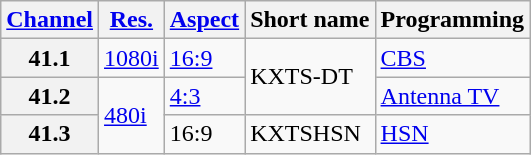<table class="wikitable">
<tr>
<th scope = "col"><a href='#'>Channel</a></th>
<th scope = "col"><a href='#'>Res.</a></th>
<th scope = "col"><a href='#'>Aspect</a></th>
<th scope = "col">Short name</th>
<th scope = "col">Programming</th>
</tr>
<tr>
<th scope = "row">41.1</th>
<td><a href='#'>1080i</a></td>
<td><a href='#'>16:9</a></td>
<td rowspan=2>KXTS-DT</td>
<td><a href='#'>CBS</a></td>
</tr>
<tr>
<th scope = "row">41.2</th>
<td rowspan=2><a href='#'>480i</a></td>
<td><a href='#'>4:3</a></td>
<td><a href='#'>Antenna TV</a></td>
</tr>
<tr>
<th scope = "row">41.3</th>
<td>16:9</td>
<td>KXTSHSN</td>
<td><a href='#'>HSN</a></td>
</tr>
</table>
